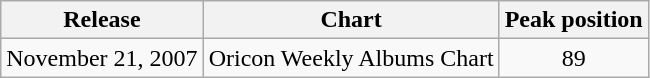<table class="wikitable">
<tr>
<th align="left">Release</th>
<th align="left">Chart</th>
<th align="left">Peak position</th>
</tr>
<tr>
<td align="left">November 21, 2007</td>
<td align="left">Oricon Weekly Albums Chart</td>
<td align="center">89</td>
</tr>
</table>
